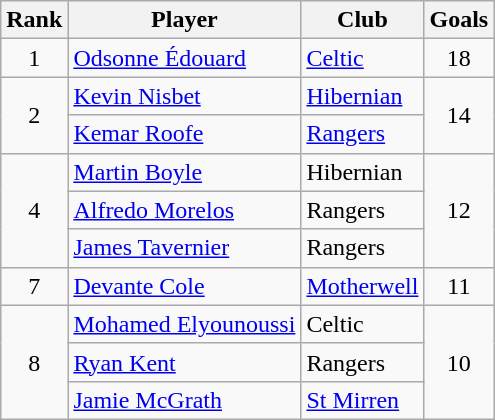<table class="wikitable" style="text-align:center">
<tr>
<th>Rank</th>
<th>Player</th>
<th>Club</th>
<th>Goals</th>
</tr>
<tr>
<td>1</td>
<td align="left"> <a href='#'>Odsonne Édouard</a></td>
<td align="left"><a href='#'>Celtic</a></td>
<td>18</td>
</tr>
<tr>
<td rowspan="2">2</td>
<td align="left"> <a href='#'>Kevin Nisbet</a></td>
<td align="left"><a href='#'>Hibernian</a></td>
<td rowspan="2">14</td>
</tr>
<tr>
<td align="left"> <a href='#'>Kemar Roofe</a></td>
<td align="left"><a href='#'>Rangers</a></td>
</tr>
<tr>
<td rowspan="3">4</td>
<td align="left"> <a href='#'>Martin Boyle</a></td>
<td align="left">Hibernian</td>
<td rowspan="3">12</td>
</tr>
<tr>
<td align="left"> <a href='#'>Alfredo Morelos</a></td>
<td align="left">Rangers</td>
</tr>
<tr>
<td align="left"> <a href='#'>James Tavernier</a></td>
<td align="left">Rangers</td>
</tr>
<tr>
<td>7</td>
<td align="left"> <a href='#'>Devante Cole</a></td>
<td align="left"><a href='#'>Motherwell</a></td>
<td>11</td>
</tr>
<tr>
<td rowspan="3">8</td>
<td align="left"> <a href='#'>Mohamed Elyounoussi</a></td>
<td align="left">Celtic</td>
<td rowspan="3">10</td>
</tr>
<tr>
<td align="left"> <a href='#'>Ryan Kent</a></td>
<td align="left">Rangers</td>
</tr>
<tr>
<td align="left"> <a href='#'>Jamie McGrath</a></td>
<td align="left"><a href='#'>St Mirren</a></td>
</tr>
</table>
